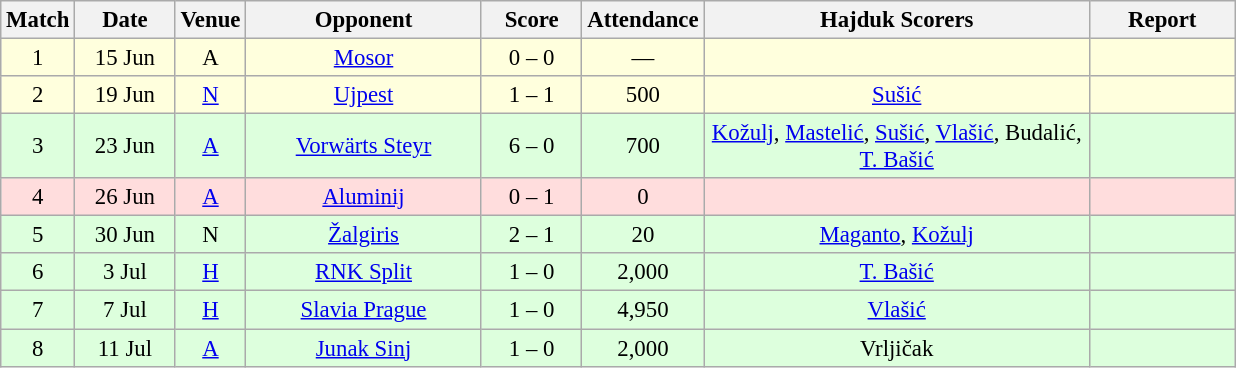<table class="wikitable sortable" style="text-align: center; font-size:95%;">
<tr>
<th width="30">Match</th>
<th width="60">Date<br></th>
<th width="20">Venue<br></th>
<th width="150">Opponent<br></th>
<th width="60">Score<br></th>
<th width="40">Attendance<br></th>
<th width="250">Hajduk Scorers</th>
<th width="90" class="unsortable">Report</th>
</tr>
<tr bgcolor="#ffffdd">
<td>1</td>
<td>15 Jun</td>
<td Stadion Pricviće>A</td>
<td><a href='#'>Mosor</a></td>
<td>0 – 0</td>
<td>—</td>
<td></td>
<td></td>
</tr>
<tr bgcolor="#ffffdd">
<td>2</td>
<td>19 Jun</td>
<td><a href='#'>N</a> </td>
<td><a href='#'>Ujpest</a> </td>
<td>1 – 1</td>
<td>500</td>
<td><a href='#'>Sušić</a></td>
<td></td>
</tr>
<tr bgcolor="#ddffdd">
<td>3</td>
<td>23 Jun</td>
<td><a href='#'>A</a> </td>
<td><a href='#'>Vorwärts Steyr</a> </td>
<td>6 – 0</td>
<td>700</td>
<td><a href='#'>Kožulj</a>, <a href='#'>Mastelić</a>, <a href='#'>Sušić</a>, <a href='#'>Vlašić</a>, Budalić, <br> <a href='#'>T. Bašić</a></td>
<td></td>
</tr>
<tr bgcolor="#ffdddd">
<td>4</td>
<td>26 Jun</td>
<td><a href='#'>A</a> </td>
<td><a href='#'>Aluminij</a> </td>
<td>0 – 1</td>
<td>0</td>
<td></td>
<td></td>
</tr>
<tr bgcolor="#ddffdd">
<td>5</td>
<td>30 Jun</td>
<td Dobrava Stadium>N </td>
<td><a href='#'>Žalgiris</a> </td>
<td>2 – 1</td>
<td>20</td>
<td><a href='#'>Maganto</a>, <a href='#'>Kožulj</a></td>
<td></td>
</tr>
<tr bgcolor="#ddffdd">
<td>6</td>
<td>3 Jul</td>
<td><a href='#'>H</a></td>
<td><a href='#'>RNK Split</a></td>
<td>1 – 0</td>
<td>2,000</td>
<td><a href='#'>T. Bašić</a></td>
<td></td>
</tr>
<tr bgcolor="#ddffdd">
<td>7</td>
<td>7 Jul</td>
<td><a href='#'>H</a></td>
<td><a href='#'>Slavia Prague</a>  </td>
<td>1 – 0</td>
<td>4,950</td>
<td><a href='#'>Vlašić</a></td>
<td></td>
</tr>
<tr bgcolor="#ddffdd">
<td>8</td>
<td>11 Jul</td>
<td><a href='#'>A</a></td>
<td><a href='#'>Junak Sinj</a></td>
<td>1 – 0</td>
<td>2,000</td>
<td>Vrljičak</td>
<td></td>
</tr>
</table>
